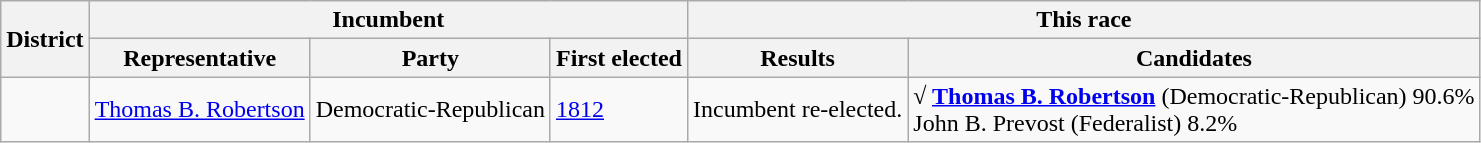<table class=wikitable>
<tr>
<th rowspan=2>District</th>
<th colspan=3>Incumbent</th>
<th colspan=2>This race</th>
</tr>
<tr>
<th>Representative</th>
<th>Party</th>
<th>First elected</th>
<th>Results</th>
<th>Candidates</th>
</tr>
<tr>
<td></td>
<td><a href='#'>Thomas B. Robertson</a></td>
<td>Democratic-Republican</td>
<td><a href='#'>1812</a></td>
<td>Incumbent re-elected.</td>
<td nowrap><strong>√ <a href='#'>Thomas B. Robertson</a></strong> (Democratic-Republican) 90.6%<br>John B. Prevost (Federalist) 8.2%</td>
</tr>
</table>
